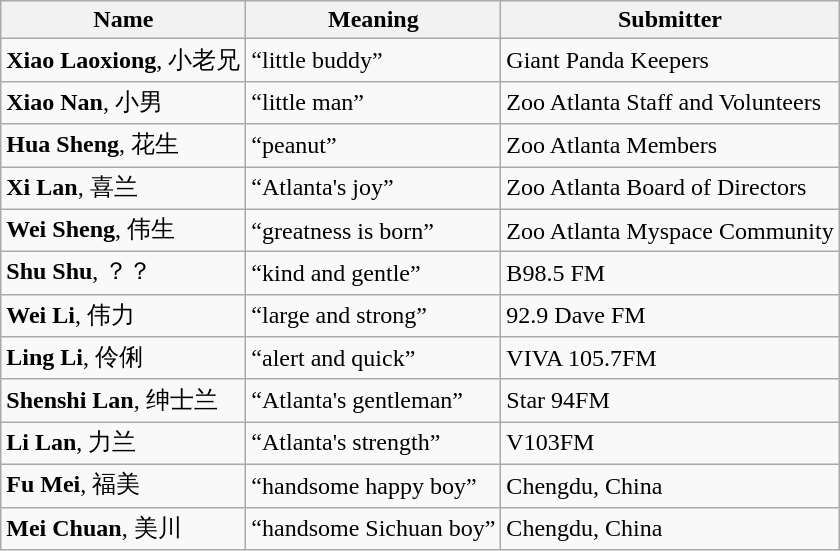<table class="wikitable sortable">
<tr>
<th>Name</th>
<th>Meaning</th>
<th>Submitter</th>
</tr>
<tr>
<td><strong>Xiao Laoxiong</strong>, 小老兄</td>
<td>“little buddy”</td>
<td>Giant Panda Keepers</td>
</tr>
<tr>
<td><strong>Xiao Nan</strong>, 小男</td>
<td>“little man”</td>
<td>Zoo Atlanta Staff and Volunteers</td>
</tr>
<tr>
<td><strong>Hua Sheng</strong>, 花生</td>
<td>“peanut”</td>
<td>Zoo Atlanta Members</td>
</tr>
<tr>
<td><strong>Xi Lan</strong>, 喜兰</td>
<td>“Atlanta's joy”</td>
<td>Zoo Atlanta Board of Directors</td>
</tr>
<tr>
<td><strong>Wei Sheng</strong>, 伟生</td>
<td>“greatness is born”</td>
<td>Zoo Atlanta Myspace Community</td>
</tr>
<tr>
<td><strong>Shu Shu</strong>, ？？</td>
<td>“kind and gentle”</td>
<td>B98.5 FM</td>
</tr>
<tr>
<td><strong>Wei Li</strong>, 伟力</td>
<td>“large and strong”</td>
<td>92.9 Dave FM</td>
</tr>
<tr>
<td><strong>Ling Li</strong>, 伶俐</td>
<td>“alert and quick”</td>
<td>VIVA 105.7FM</td>
</tr>
<tr>
<td><strong>Shenshi Lan</strong>, 绅士兰</td>
<td>“Atlanta's gentleman”</td>
<td>Star 94FM</td>
</tr>
<tr>
<td><strong>Li Lan</strong>, 力兰</td>
<td>“Atlanta's strength”</td>
<td>V103FM</td>
</tr>
<tr>
<td><strong>Fu Mei</strong>, 福美</td>
<td>“handsome happy boy”</td>
<td>Chengdu, China</td>
</tr>
<tr>
<td><strong>Mei Chuan</strong>, 美川</td>
<td>“handsome Sichuan boy”</td>
<td>Chengdu, China</td>
</tr>
</table>
